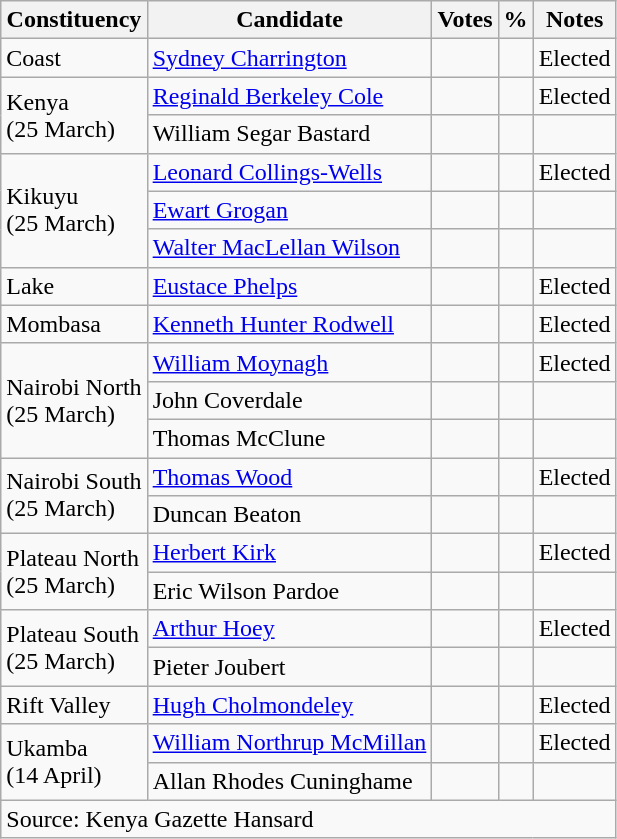<table class=wikitable>
<tr>
<th>Constituency</th>
<th>Candidate</th>
<th>Votes</th>
<th>%</th>
<th>Notes</th>
</tr>
<tr>
<td>Coast</td>
<td><a href='#'>Sydney Charrington</a></td>
<td></td>
<td></td>
<td>Elected</td>
</tr>
<tr>
<td rowspan=2>Kenya<br>(25 March)</td>
<td><a href='#'>Reginald Berkeley Cole</a></td>
<td></td>
<td></td>
<td>Elected</td>
</tr>
<tr>
<td>William Segar Bastard</td>
<td></td>
<td></td>
<td></td>
</tr>
<tr>
<td rowspan=3>Kikuyu<br>(25 March)</td>
<td><a href='#'>Leonard Collings-Wells</a></td>
<td></td>
<td></td>
<td>Elected</td>
</tr>
<tr>
<td><a href='#'>Ewart Grogan</a></td>
<td></td>
<td></td>
<td></td>
</tr>
<tr>
<td><a href='#'>Walter MacLellan Wilson</a></td>
<td></td>
<td></td>
<td></td>
</tr>
<tr>
<td>Lake</td>
<td><a href='#'>Eustace Phelps</a></td>
<td></td>
<td></td>
<td>Elected</td>
</tr>
<tr>
<td>Mombasa</td>
<td><a href='#'>Kenneth Hunter Rodwell</a></td>
<td></td>
<td></td>
<td>Elected</td>
</tr>
<tr>
<td rowspan=3>Nairobi North<br>(25 March)</td>
<td><a href='#'>William Moynagh</a></td>
<td></td>
<td></td>
<td>Elected</td>
</tr>
<tr>
<td>John Coverdale</td>
<td></td>
<td></td>
<td></td>
</tr>
<tr>
<td>Thomas McClune</td>
<td></td>
<td></td>
<td></td>
</tr>
<tr>
<td rowspan=2>Nairobi South<br>(25 March)</td>
<td><a href='#'>Thomas Wood</a></td>
<td></td>
<td></td>
<td>Elected</td>
</tr>
<tr>
<td>Duncan Beaton</td>
<td></td>
<td></td>
<td></td>
</tr>
<tr>
<td rowspan=2>Plateau North<br>(25 March)</td>
<td><a href='#'>Herbert Kirk</a></td>
<td></td>
<td></td>
<td>Elected</td>
</tr>
<tr>
<td>Eric Wilson Pardoe</td>
<td></td>
<td></td>
<td></td>
</tr>
<tr>
<td rowspan=2>Plateau South<br>(25 March)</td>
<td><a href='#'>Arthur Hoey</a></td>
<td></td>
<td></td>
<td>Elected</td>
</tr>
<tr>
<td>Pieter Joubert</td>
<td></td>
<td></td>
<td></td>
</tr>
<tr>
<td>Rift Valley</td>
<td><a href='#'>Hugh Cholmondeley</a></td>
<td></td>
<td></td>
<td>Elected</td>
</tr>
<tr>
<td rowspan=2>Ukamba<br>(14 April)</td>
<td><a href='#'>William Northrup McMillan</a></td>
<td></td>
<td></td>
<td>Elected</td>
</tr>
<tr>
<td>Allan Rhodes Cuninghame</td>
<td></td>
<td></td>
<td></td>
</tr>
<tr>
<td colspan=5>Source: Kenya Gazette Hansard</td>
</tr>
</table>
